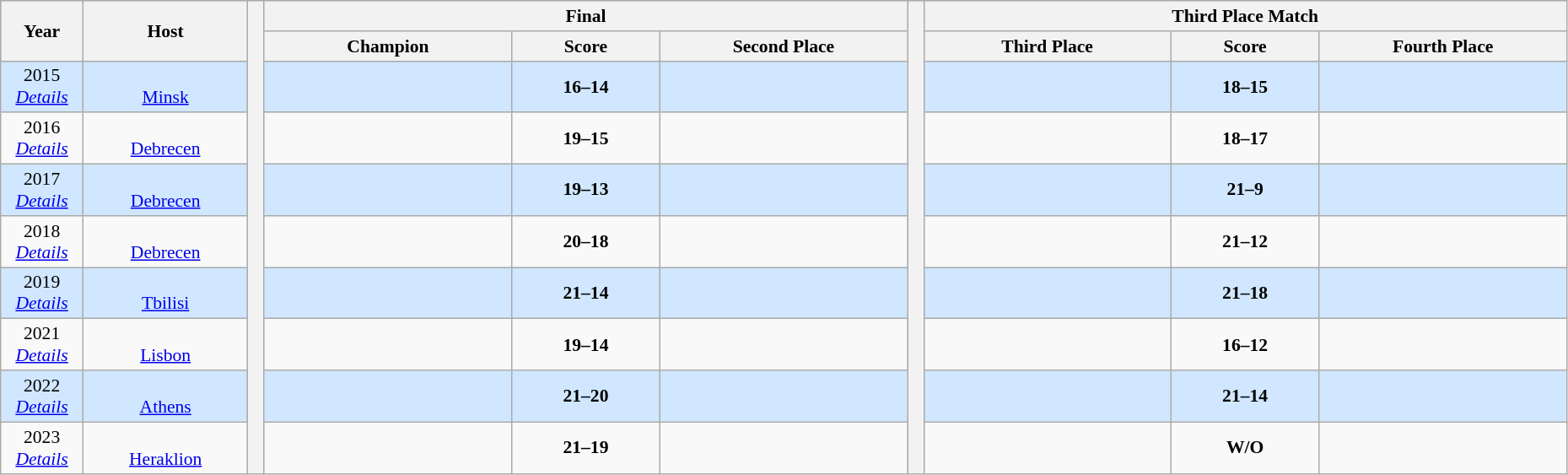<table class="wikitable" style="font-size:90%; width: 98%; text-align: center;">
<tr bgcolor=#C1D8FF>
<th rowspan=2 width=5%>Year</th>
<th rowspan=2 width=10%>Host</th>
<th rowspan="10" width="1%" bgcolor="ffffff"></th>
<th colspan=3>Final</th>
<th rowspan="10" width="1%" bgcolor="ffffff"></th>
<th colspan=3>Third Place Match</th>
</tr>
<tr bgcolor=#EFEFEF>
<th width=15%>Champion</th>
<th width=9%>Score</th>
<th width=15%>Second Place</th>
<th width=15%>Third Place</th>
<th width=9%>Score</th>
<th width=15%>Fourth Place</th>
</tr>
<tr bgcolor=#D0E7FF>
<td>2015<br><em><a href='#'>Details</a></em></td>
<td><br><a href='#'>Minsk</a></td>
<td><strong></strong></td>
<td><strong>16–14</strong></td>
<td></td>
<td></td>
<td><strong>18–15</strong></td>
<td></td>
</tr>
<tr>
<td>2016<br><em><a href='#'>Details</a></em></td>
<td><br><a href='#'>Debrecen</a></td>
<td><strong></strong></td>
<td><strong>19–15</strong></td>
<td></td>
<td></td>
<td><strong>18–17</strong></td>
<td></td>
</tr>
<tr bgcolor=#D0E7FF>
<td>2017<br><em><a href='#'>Details</a></em></td>
<td><br><a href='#'>Debrecen</a></td>
<td><strong></strong></td>
<td><strong>19–13</strong></td>
<td></td>
<td></td>
<td><strong>21–9</strong></td>
<td></td>
</tr>
<tr>
<td>2018<br><em><a href='#'>Details</a></em></td>
<td><br><a href='#'>Debrecen</a></td>
<td><strong></strong></td>
<td><strong>20–18</strong></td>
<td></td>
<td></td>
<td><strong>21–12</strong></td>
<td></td>
</tr>
<tr bgcolor=#D0E7FF>
<td>2019<br><em><a href='#'>Details</a></em></td>
<td><br><a href='#'>Tbilisi</a></td>
<td><strong></strong></td>
<td><strong>21–14</strong></td>
<td></td>
<td></td>
<td><strong>21–18</strong></td>
<td></td>
</tr>
<tr>
<td>2021<br><em><a href='#'>Details</a></em></td>
<td><br><a href='#'>Lisbon</a></td>
<td><strong></strong></td>
<td><strong>19–14</strong></td>
<td></td>
<td></td>
<td><strong>16–12</strong></td>
<td></td>
</tr>
<tr bgcolor=#D0E7FF>
<td>2022<br><em><a href='#'>Details</a></em></td>
<td><br><a href='#'>Athens</a></td>
<td><strong></strong></td>
<td><strong>21–20</strong></td>
<td></td>
<td></td>
<td><strong>21–14</strong></td>
<td></td>
</tr>
<tr>
<td>2023<br><em><a href='#'>Details</a></em></td>
<td><br><a href='#'>Heraklion</a></td>
<td><strong></strong></td>
<td><strong>21–19</strong></td>
<td></td>
<td></td>
<td><strong>W/O</strong></td>
<td></td>
</tr>
</table>
